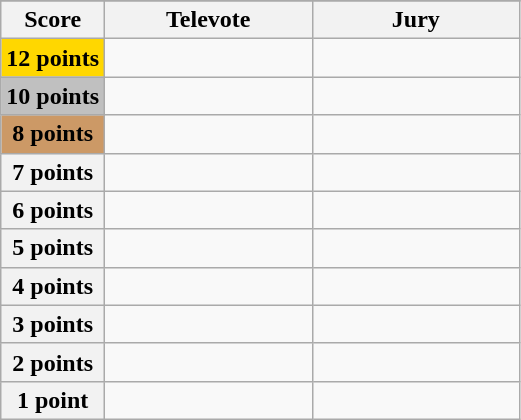<table class="wikitable">
<tr>
</tr>
<tr>
<th scope="col" width="20%">Score</th>
<th scope="col" width="40%">Televote</th>
<th scope="col" width="40%">Jury</th>
</tr>
<tr>
<th scope="row" style="background:gold">12 points</th>
<td></td>
<td></td>
</tr>
<tr>
<th scope="row" style="background:silver">10 points</th>
<td></td>
<td></td>
</tr>
<tr>
<th scope="row" style="background:#CC9966">8 points</th>
<td></td>
<td></td>
</tr>
<tr>
<th scope="row">7 points</th>
<td></td>
<td></td>
</tr>
<tr>
<th scope="row">6 points</th>
<td></td>
<td></td>
</tr>
<tr>
<th scope="row">5 points</th>
<td></td>
<td></td>
</tr>
<tr>
<th scope="row">4 points</th>
<td></td>
<td></td>
</tr>
<tr>
<th scope="row">3 points</th>
<td></td>
<td></td>
</tr>
<tr>
<th scope="row">2 points</th>
<td></td>
<td></td>
</tr>
<tr>
<th scope="row">1 point</th>
<td></td>
<td></td>
</tr>
</table>
